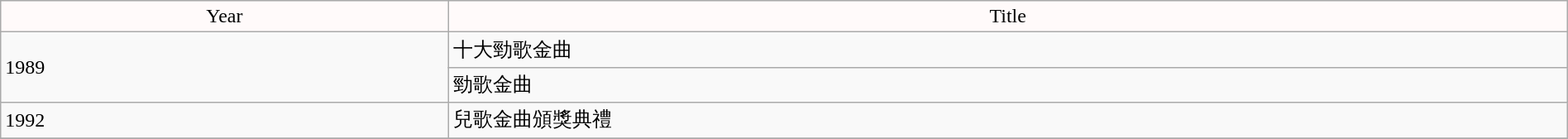<table class="wikitable" width="100%">
<tr style="background:snow; color:black" align=center>
<td style="width:10%">Year</td>
<td style="width:25%">Title</td>
</tr>
<tr ---->
<td rowspan="2" width="10%">1989</td>
<td>十大勁歌金曲</td>
</tr>
<tr ---->
<td>勁歌金曲</td>
</tr>
<tr ---->
<td rowspan="1" width="10%">1992</td>
<td>兒歌金曲頒獎典禮</td>
</tr>
<tr ---->
</tr>
</table>
